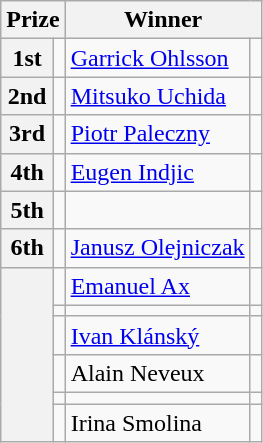<table class="wikitable">
<tr>
<th colspan="2">Prize</th>
<th colspan="2">Winner</th>
</tr>
<tr>
<th>1st</th>
<td></td>
<td><a href='#'>Garrick Ohlsson</a></td>
<td></td>
</tr>
<tr>
<th>2nd</th>
<td></td>
<td><a href='#'>Mitsuko Uchida</a></td>
<td></td>
</tr>
<tr>
<th>3rd</th>
<td></td>
<td><a href='#'>Piotr Paleczny</a></td>
<td></td>
</tr>
<tr>
<th>4th</th>
<td></td>
<td><a href='#'>Eugen Indjic</a></td>
<td></td>
</tr>
<tr>
<th>5th</th>
<td></td>
<td></td>
<td></td>
</tr>
<tr>
<th>6th</th>
<td></td>
<td><a href='#'>Janusz Olejniczak</a></td>
<td></td>
</tr>
<tr>
<th rowspan="6"></th>
<td></td>
<td><a href='#'>Emanuel Ax</a></td>
<td></td>
</tr>
<tr>
<td></td>
<td></td>
<td></td>
</tr>
<tr>
<td></td>
<td><a href='#'>Ivan Klánský</a></td>
<td></td>
</tr>
<tr>
<td></td>
<td>Alain Neveux</td>
<td></td>
</tr>
<tr>
<td></td>
<td></td>
<td></td>
</tr>
<tr>
<td></td>
<td>Irina Smolina</td>
<td></td>
</tr>
</table>
